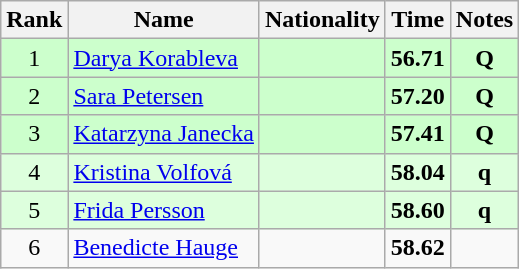<table class="wikitable sortable" style="text-align:center">
<tr>
<th>Rank</th>
<th>Name</th>
<th>Nationality</th>
<th>Time</th>
<th>Notes</th>
</tr>
<tr bgcolor=ccffcc>
<td>1</td>
<td align=left><a href='#'>Darya Korableva</a></td>
<td align=left></td>
<td><strong>56.71</strong></td>
<td><strong>Q</strong></td>
</tr>
<tr bgcolor=ccffcc>
<td>2</td>
<td align=left><a href='#'>Sara Petersen</a></td>
<td align=left></td>
<td><strong>57.20</strong></td>
<td><strong>Q</strong></td>
</tr>
<tr bgcolor=ccffcc>
<td>3</td>
<td align=left><a href='#'>Katarzyna Janecka</a></td>
<td align=left></td>
<td><strong>57.41</strong></td>
<td><strong>Q</strong></td>
</tr>
<tr bgcolor=ddffdd>
<td>4</td>
<td align=left><a href='#'>Kristina Volfová</a></td>
<td align=left></td>
<td><strong>58.04</strong></td>
<td><strong>q</strong></td>
</tr>
<tr bgcolor=ddffdd>
<td>5</td>
<td align=left><a href='#'>Frida Persson</a></td>
<td align=left></td>
<td><strong>58.60</strong></td>
<td><strong>q</strong></td>
</tr>
<tr>
<td>6</td>
<td align=left><a href='#'>Benedicte Hauge</a></td>
<td align=left></td>
<td><strong>58.62</strong></td>
<td></td>
</tr>
</table>
